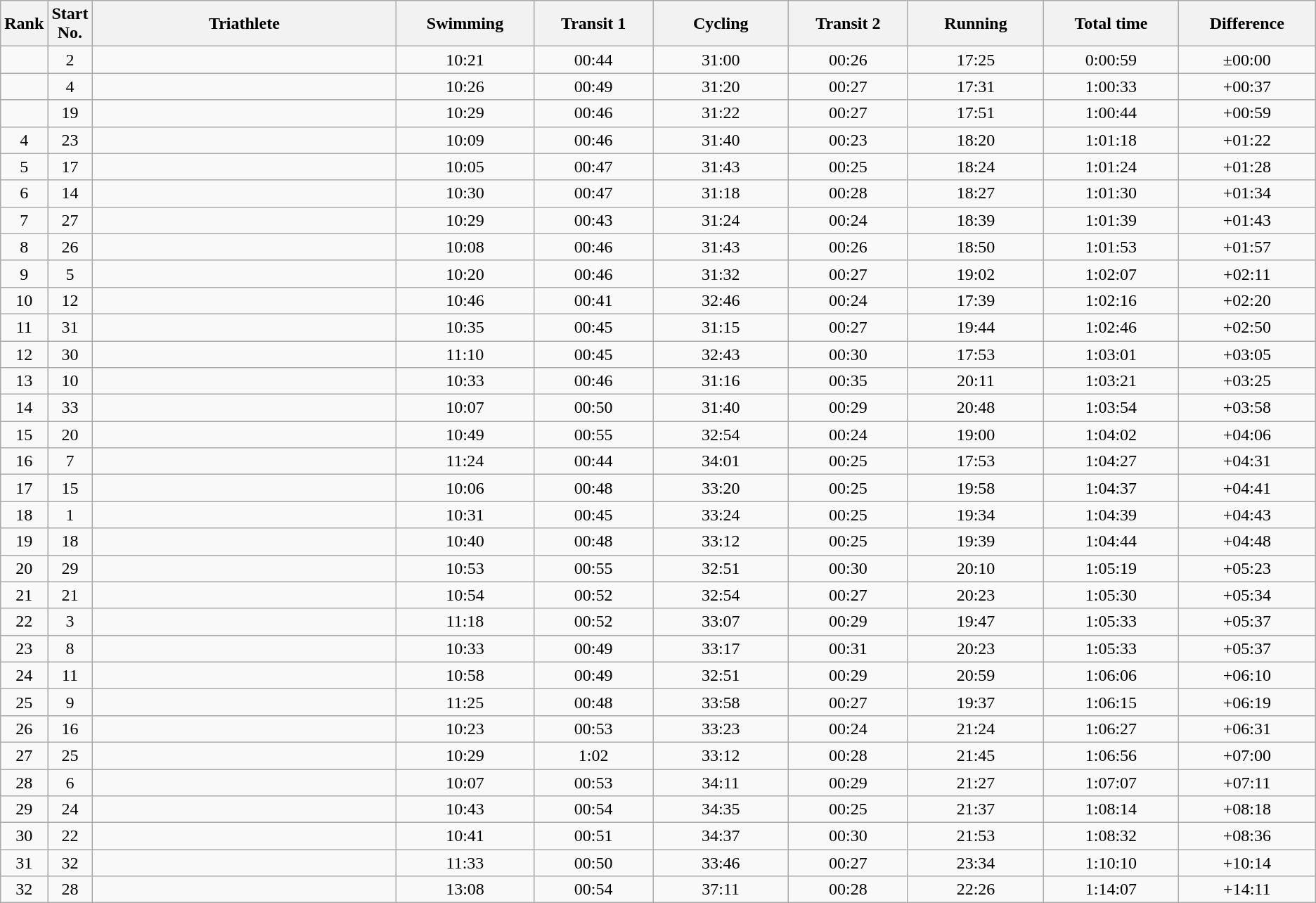<table class="wikitable" style="text-align:center">
<tr>
<th>Rank</th>
<th>Start No.</th>
<th style="width:19em">Triathlete</th>
<th style="width:8em">Swimming</th>
<th style="width:7em">Transit 1</th>
<th style="width:8em">Cycling</th>
<th style="width:7em">Transit 2</th>
<th style="width:8em">Running</th>
<th style="width:8em">Total time</th>
<th style="width:8em">Difference</th>
</tr>
<tr>
<td></td>
<td>2</td>
<td align=left></td>
<td>10:21</td>
<td>00:44</td>
<td>31:00</td>
<td>00:26</td>
<td>17:25</td>
<td>0:00:59</td>
<td>±00:00</td>
</tr>
<tr>
<td></td>
<td>4</td>
<td align=left></td>
<td>10:26</td>
<td>00:49</td>
<td>31:20</td>
<td>00:27</td>
<td>17:31</td>
<td>1:00:33</td>
<td>+00:37</td>
</tr>
<tr>
<td></td>
<td>19</td>
<td align=left></td>
<td>10:29</td>
<td>00:46</td>
<td>31:22</td>
<td>00:27</td>
<td>17:51</td>
<td>1:00:44</td>
<td>+00:59</td>
</tr>
<tr>
<td>4</td>
<td>23</td>
<td align=left></td>
<td>10:09</td>
<td>00:46</td>
<td>31:40</td>
<td>00:23</td>
<td>18:20</td>
<td>1:01:18</td>
<td>+01:22</td>
</tr>
<tr>
<td>5</td>
<td>17</td>
<td align=left></td>
<td>10:05</td>
<td>00:47</td>
<td>31:43</td>
<td>00:25</td>
<td>18:24</td>
<td>1:01:24</td>
<td>+01:28</td>
</tr>
<tr>
<td>6</td>
<td>14</td>
<td align=left></td>
<td>10:30</td>
<td>00:47</td>
<td>31:18</td>
<td>00:28</td>
<td>18:27</td>
<td>1:01:30</td>
<td>+01:34</td>
</tr>
<tr>
<td>7</td>
<td>27</td>
<td align=left></td>
<td>10:29</td>
<td>00:43</td>
<td>31:24</td>
<td>00:24</td>
<td>18:39</td>
<td>1:01:39</td>
<td>+01:43</td>
</tr>
<tr>
<td>8</td>
<td>26</td>
<td align=left></td>
<td>10:08</td>
<td>00:46</td>
<td>31:43</td>
<td>00:26</td>
<td>18:50</td>
<td>1:01:53</td>
<td>+01:57</td>
</tr>
<tr>
<td>9</td>
<td>5</td>
<td align=left></td>
<td>10:20</td>
<td>00:46</td>
<td>31:32</td>
<td>00:27</td>
<td>19:02</td>
<td>1:02:07</td>
<td>+02:11</td>
</tr>
<tr>
<td>10</td>
<td>12</td>
<td align=left></td>
<td>10:46</td>
<td>00:41</td>
<td>32:46</td>
<td>00:24</td>
<td>17:39</td>
<td>1:02:16</td>
<td>+02:20</td>
</tr>
<tr>
<td>11</td>
<td>31</td>
<td align=left></td>
<td>10:35</td>
<td>00:45</td>
<td>31:15</td>
<td>00:27</td>
<td>19:44</td>
<td>1:02:46</td>
<td>+02:50</td>
</tr>
<tr>
<td>12</td>
<td>30</td>
<td align=left></td>
<td>11:10</td>
<td>00:45</td>
<td>32:43</td>
<td>00:30</td>
<td>17:53</td>
<td>1:03:01</td>
<td>+03:05</td>
</tr>
<tr>
<td>13</td>
<td>10</td>
<td align=left></td>
<td>10:33</td>
<td>00:46</td>
<td>31:16</td>
<td>00:35</td>
<td>20:11</td>
<td>1:03:21</td>
<td>+03:25</td>
</tr>
<tr>
<td>14</td>
<td>33</td>
<td align=left></td>
<td>10:07</td>
<td>00:50</td>
<td>31:40</td>
<td>00:29</td>
<td>20:48</td>
<td>1:03:54</td>
<td>+03:58</td>
</tr>
<tr>
<td>15</td>
<td>20</td>
<td align=left></td>
<td>10:49</td>
<td>00:55</td>
<td>32:54</td>
<td>00:24</td>
<td>19:00</td>
<td>1:04:02</td>
<td>+04:06</td>
</tr>
<tr>
<td>16</td>
<td>7</td>
<td align=left></td>
<td>11:24</td>
<td>00:44</td>
<td>34:01</td>
<td>00:25</td>
<td>17:53</td>
<td>1:04:27</td>
<td>+04:31</td>
</tr>
<tr>
<td>17</td>
<td>15</td>
<td align=left></td>
<td>10:06</td>
<td>00:48</td>
<td>33:20</td>
<td>00:25</td>
<td>19:58</td>
<td>1:04:37</td>
<td>+04:41</td>
</tr>
<tr>
<td>18</td>
<td>1</td>
<td align=left></td>
<td>10:31</td>
<td>00:45</td>
<td>33:24</td>
<td>00:25</td>
<td>19:34</td>
<td>1:04:39</td>
<td>+04:43</td>
</tr>
<tr>
<td>19</td>
<td>18</td>
<td align=left></td>
<td>10:40</td>
<td>00:48</td>
<td>33:12</td>
<td>00:25</td>
<td>19:39</td>
<td>1:04:44</td>
<td>+04:48</td>
</tr>
<tr>
<td>20</td>
<td>29</td>
<td align=left></td>
<td>10:53</td>
<td>00:55</td>
<td>32:51</td>
<td>00:30</td>
<td>20:10</td>
<td>1:05:19</td>
<td>+05:23</td>
</tr>
<tr>
<td>21</td>
<td>21</td>
<td align=left></td>
<td>10:54</td>
<td>00:52</td>
<td>32:54</td>
<td>00:27</td>
<td>20:23</td>
<td>1:05:30</td>
<td>+05:34</td>
</tr>
<tr>
<td>22</td>
<td>3</td>
<td align=left></td>
<td>11:18</td>
<td>00:52</td>
<td>33:07</td>
<td>00:29</td>
<td>19:47</td>
<td>1:05:33</td>
<td>+05:37</td>
</tr>
<tr>
<td>23</td>
<td>8</td>
<td align=left></td>
<td>10:33</td>
<td>00:49</td>
<td>33:17</td>
<td>00:31</td>
<td>20:23</td>
<td>1:05:33</td>
<td>+05:37</td>
</tr>
<tr>
<td>24</td>
<td>11</td>
<td align=left></td>
<td>10:58</td>
<td>00:49</td>
<td>32:51</td>
<td>00:29</td>
<td>20:59</td>
<td>1:06:06</td>
<td>+06:10</td>
</tr>
<tr>
<td>25</td>
<td>9</td>
<td align=left></td>
<td>11:25</td>
<td>00:48</td>
<td>33:58</td>
<td>00:27</td>
<td>19:37</td>
<td>1:06:15</td>
<td>+06:19</td>
</tr>
<tr>
<td>26</td>
<td>16</td>
<td align=left></td>
<td>10:23</td>
<td>00:53</td>
<td>33:23</td>
<td>00:24</td>
<td>21:24</td>
<td>1:06:27</td>
<td>+06:31</td>
</tr>
<tr>
<td>27</td>
<td>25</td>
<td align=left></td>
<td>10:29</td>
<td>1:02</td>
<td>33:12</td>
<td>00:28</td>
<td>21:45</td>
<td>1:06:56</td>
<td>+07:00</td>
</tr>
<tr>
<td>28</td>
<td>6</td>
<td align=left></td>
<td>10:07</td>
<td>00:53</td>
<td>34:11</td>
<td>00:29</td>
<td>21:27</td>
<td>1:07:07</td>
<td>+07:11</td>
</tr>
<tr>
<td>29</td>
<td>24</td>
<td align=left></td>
<td>10:43</td>
<td>00:54</td>
<td>34:35</td>
<td>00:25</td>
<td>21:37</td>
<td>1:08:14</td>
<td>+08:18</td>
</tr>
<tr>
<td>30</td>
<td>22</td>
<td align=left></td>
<td>10:41</td>
<td>00:51</td>
<td>34:37</td>
<td>00:30</td>
<td>21:53</td>
<td>1:08:32</td>
<td>+08:36</td>
</tr>
<tr>
<td>31</td>
<td>32</td>
<td align=left></td>
<td>11:33</td>
<td>00:50</td>
<td>33:46</td>
<td>00:27</td>
<td>23:34</td>
<td>1:10:10</td>
<td>+10:14</td>
</tr>
<tr>
<td>32</td>
<td>28</td>
<td align=left></td>
<td>13:08</td>
<td>00:54</td>
<td>37:11</td>
<td>00:28</td>
<td>22:26</td>
<td>1:14:07</td>
<td>+14:11</td>
</tr>
</table>
